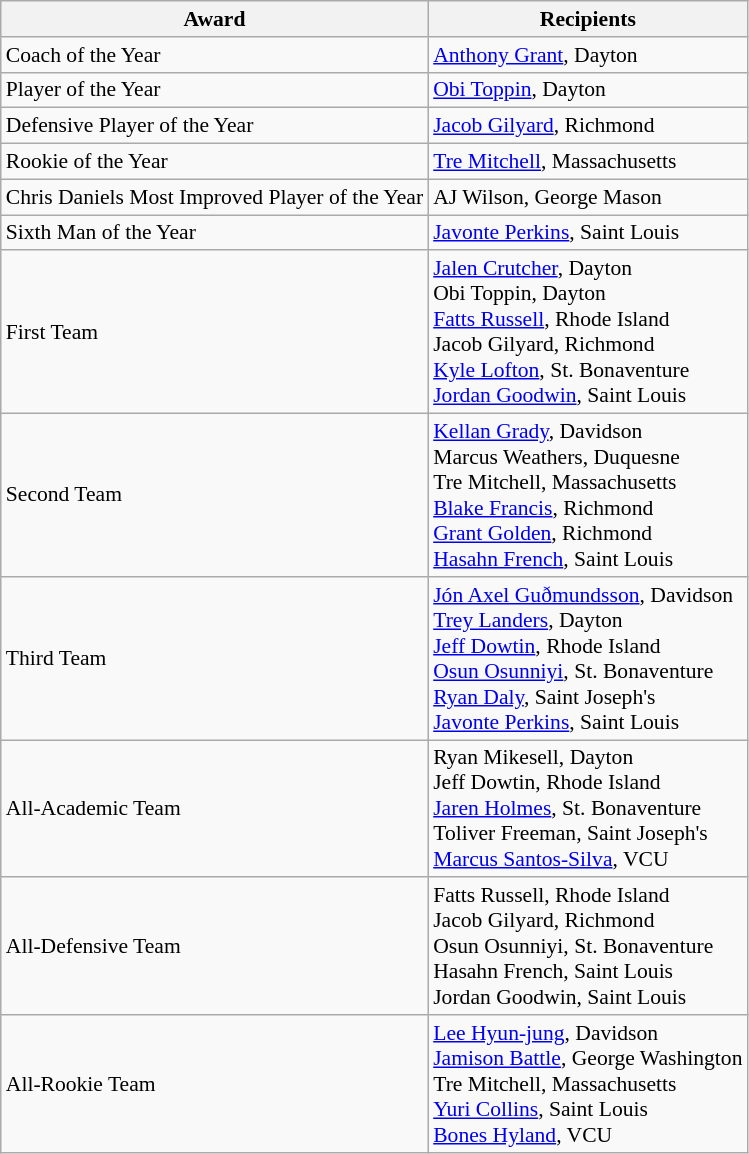<table class="wikitable" style="white-space:nowrap; font-size:90%;">
<tr>
<th>Award</th>
<th>Recipients</th>
</tr>
<tr>
<td>Coach of the Year</td>
<td><a href='#'>Anthony Grant</a>, Dayton</td>
</tr>
<tr>
<td>Player of the Year</td>
<td><a href='#'>Obi Toppin</a>, Dayton</td>
</tr>
<tr>
<td>Defensive Player of the Year</td>
<td><a href='#'>Jacob Gilyard</a>, Richmond</td>
</tr>
<tr>
<td>Rookie of the Year</td>
<td><a href='#'>Tre Mitchell</a>, Massachusetts</td>
</tr>
<tr>
<td>Chris Daniels Most Improved Player of the Year</td>
<td>AJ Wilson, George Mason</td>
</tr>
<tr>
<td>Sixth Man of the Year</td>
<td><a href='#'>Javonte Perkins</a>, Saint Louis</td>
</tr>
<tr>
<td>First Team</td>
<td><a href='#'>Jalen Crutcher</a>, Dayton<br>Obi Toppin, Dayton<br><a href='#'>Fatts Russell</a>, Rhode Island<br>Jacob Gilyard, Richmond<br><a href='#'>Kyle Lofton</a>, St. Bonaventure<br><a href='#'>Jordan Goodwin</a>, Saint Louis</td>
</tr>
<tr>
<td>Second Team</td>
<td><a href='#'>Kellan Grady</a>, Davidson<br>Marcus Weathers, Duquesne<br>Tre Mitchell, Massachusetts<br><a href='#'>Blake Francis</a>, Richmond<br><a href='#'>Grant Golden</a>, Richmond<br><a href='#'>Hasahn French</a>, Saint Louis</td>
</tr>
<tr>
<td>Third Team</td>
<td><a href='#'>Jón Axel Guðmundsson</a>, Davidson<br><a href='#'>Trey Landers</a>, Dayton<br><a href='#'>Jeff Dowtin</a>, Rhode Island<br><a href='#'>Osun Osunniyi</a>, St. Bonaventure<br><a href='#'>Ryan Daly</a>, Saint Joseph's<br><a href='#'>Javonte Perkins</a>, Saint Louis</td>
</tr>
<tr>
<td>All-Academic Team</td>
<td>Ryan Mikesell, Dayton<br>Jeff Dowtin, Rhode Island<br><a href='#'>Jaren Holmes</a>, St. Bonaventure<br>Toliver Freeman, Saint Joseph's<br><a href='#'>Marcus Santos-Silva</a>, VCU</td>
</tr>
<tr>
<td>All-Defensive Team</td>
<td>Fatts Russell, Rhode Island<br>Jacob Gilyard, Richmond<br>Osun Osunniyi, St. Bonaventure<br>Hasahn French, Saint Louis<br>Jordan Goodwin, Saint Louis</td>
</tr>
<tr>
<td>All-Rookie Team</td>
<td><a href='#'>Lee Hyun-jung</a>, Davidson<br><a href='#'>Jamison Battle</a>, George Washington<br>Tre Mitchell, Massachusetts<br><a href='#'>Yuri Collins</a>, Saint Louis<br><a href='#'>Bones Hyland</a>, VCU</td>
</tr>
</table>
